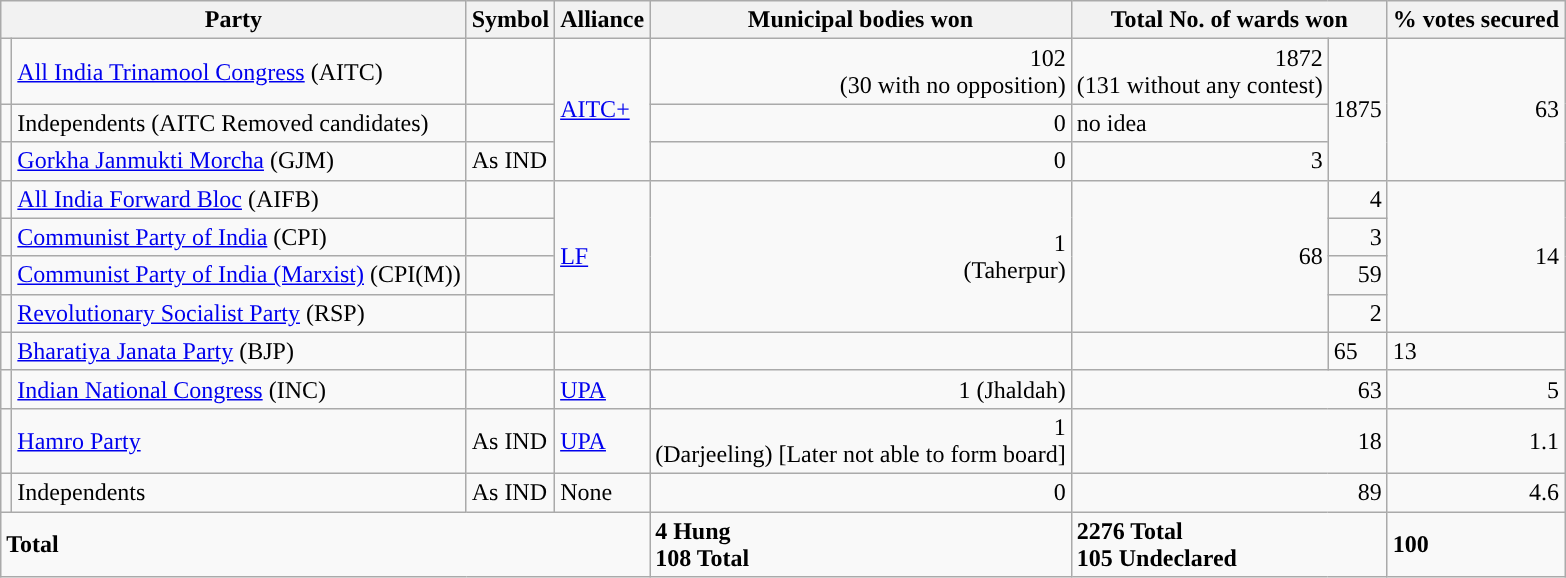<table class="wikitable">
<tr>
<th colspan="2">Party</th>
<th>Symbol</th>
<th>Alliance</th>
<th>Municipal bodies won</th>
<th colspan="2">Total No. of wards won</th>
<th>% votes secured</th>
</tr>
<tr>
<td></td>
<td><a href='#'>All India Trinamool Congress</a> (AITC)</td>
<td></td>
<td rowspan="3"><a href='#'>AITC+</a></td>
<td style="text-align:right">102<br>(30 with no opposition)</td>
<td style="text-align:right">1872<br>(131 without any contest)</td>
<td rowspan="3" style="text-align:right">1875</td>
<td rowspan="3" style="text-align:right">63</td>
</tr>
<tr>
<td></td>
<td>Independents (AITC Removed candidates)</td>
<td></td>
<td style="text-align:right">0</td>
<td>no idea</td>
</tr>
<tr>
<td></td>
<td><a href='#'>Gorkha Janmukti Morcha</a> (GJM)</td>
<td>As IND</td>
<td style="text-align:right">0</td>
<td style="text-align:right">3</td>
</tr>
<tr>
<td></td>
<td><a href='#'>All India Forward Bloc</a> (AIFB)</td>
<td></td>
<td rowspan="4"><a href='#'>LF</a></td>
<td rowspan="4" style="text-align:right">1<br>(Taherpur)</td>
<td rowspan="4" style="text-align:right">68</td>
<td style="text-align:right">4</td>
<td rowspan="4" style="text-align:right">14</td>
</tr>
<tr>
<td></td>
<td><a href='#'>Communist Party of India</a> (CPI)</td>
<td></td>
<td style="text-align:right">3</td>
</tr>
<tr>
<td></td>
<td><a href='#'>Communist Party of India (Marxist)</a> (CPI(M))</td>
<td></td>
<td style="text-align:right">59</td>
</tr>
<tr>
<td></td>
<td><a href='#'>Revolutionary Socialist Party</a> (RSP)</td>
<td></td>
<td style="text-align:right">2</td>
</tr>
<tr>
<td></td>
<td><a href='#'>Bharatiya Janata Party</a> (BJP)</td>
<td></td>
<td></td>
<td></td>
<td></td>
<td>65</td>
<td>13</td>
</tr>
<tr>
<td></td>
<td><a href='#'>Indian National Congress</a> (INC)</td>
<td></td>
<td><a href='#'>UPA</a></td>
<td style="text-align:right">1 (Jhaldah)</td>
<td colspan="2" style="text-align:right">63</td>
<td style="text-align:right">5</td>
</tr>
<tr>
<td></td>
<td><a href='#'>Hamro Party</a></td>
<td>As IND</td>
<td><a href='#'>UPA</a></td>
<td style="text-align:right">1<br>(Darjeeling) [Later not able to form board]</td>
<td colspan="2" style="text-align:right">18</td>
<td style="text-align:right">1.1</td>
</tr>
<tr>
<td></td>
<td>Independents</td>
<td>As IND</td>
<td>None</td>
<td style="text-align:right">0</td>
<td colspan="2" style="text-align:right">89</td>
<td style="text-align:right">4.6</td>
</tr>
<tr>
<td colspan="4"><strong>Total</strong></td>
<td><strong>4 Hung</strong><br><strong>108 Total</strong></td>
<td colspan="2"><strong>2276 Total</strong><br><strong>105 Undeclared</strong></td>
<td><strong>100</strong></td>
</tr>
</table>
